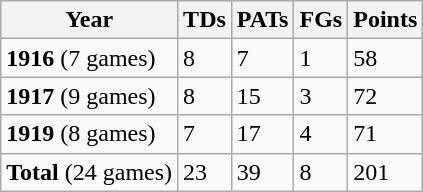<table class="wikitable">
<tr>
<th>Year</th>
<th>TDs</th>
<th>PATs</th>
<th>FGs</th>
<th>Points</th>
</tr>
<tr>
<td><strong>1916</strong> (7 games)</td>
<td>8</td>
<td>7</td>
<td>1</td>
<td>58</td>
</tr>
<tr>
<td><strong>1917</strong> (9 games)</td>
<td>8</td>
<td>15</td>
<td>3</td>
<td>72</td>
</tr>
<tr>
<td><strong>1919</strong> (8 games)</td>
<td>7</td>
<td>17</td>
<td>4</td>
<td>71</td>
</tr>
<tr>
<td><strong>Total</strong> (24 games)</td>
<td>23</td>
<td>39</td>
<td>8</td>
<td>201</td>
</tr>
</table>
